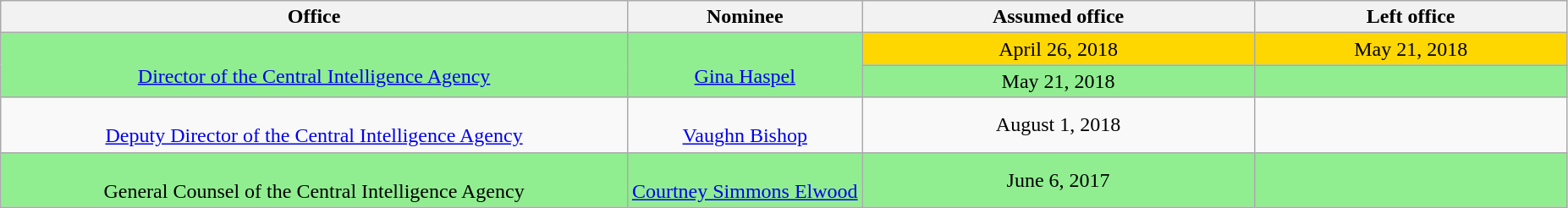<table class="wikitable sortable" style="text-align:center">
<tr>
<th style="width:40%;">Office</th>
<th style="width:15%;">Nominee</th>
<th style="width:25%;" data-sort- type="date">Assumed office</th>
<th style="width:20%;" data-sort- type="date">Left office</th>
</tr>
<tr>
<td style="background:lightgreen" rowspan="2"><br><a href='#'>Director of the Central Intelligence Agency</a></td>
<td style="background:lightgreen" rowspan="2"><br><a href='#'>Gina Haspel</a></td>
<td style="background:gold">April 26, 2018</td>
<td style="background:gold">May 21, 2018</td>
</tr>
<tr>
<td style="background:lightgreen">May 21, 2018<br></td>
<td style="background:lightgreen"></td>
</tr>
<tr>
<td><br><a href='#'>Deputy Director of the Central Intelligence Agency</a></td>
<td><br><a href='#'>Vaughn Bishop</a></td>
<td>August 1, 2018<br></td>
<td></td>
</tr>
<tr style="background:lightgreen;">
<td><br>General Counsel of the Central Intelligence Agency</td>
<td><br><a href='#'>Courtney Simmons Elwood</a></td>
<td>June 6, 2017<br></td>
<td></td>
</tr>
</table>
